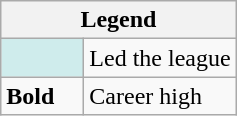<table class="wikitable">
<tr>
<th colspan="2">Legend</th>
</tr>
<tr>
<td style="background:#cfecec; width:3em;"></td>
<td>Led the league</td>
</tr>
<tr>
<td><strong>Bold</strong></td>
<td>Career high</td>
</tr>
</table>
